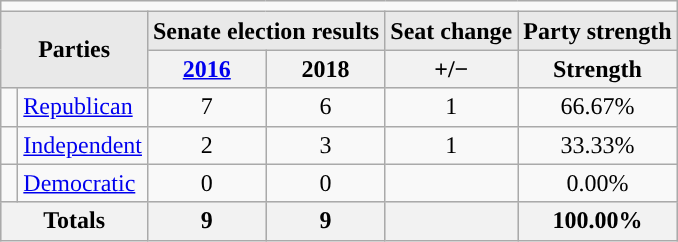<table class   ="wikitable">
<tr>
<td colspan="6"></td>
</tr>
<tr>
<th style   ="background:#e9e9e9; text-align:center" rowspan="2" colspan="2">Parties</th>
<th style   ="background:#e9e9e9; text-align:center" colspan="2">Senate election results</th>
<th style   ="background:#e9e9e9; text-align:center" colspan="1">Seat change</th>
<th style   ="background:#e9e9e9; text-align:center" colspan="1">Party strength</th>
</tr>
<tr style ="background:#e9e9e9">
<th><a href='#'>2016</a></th>
<th>2018</th>
<th>+/−</th>
<th>Strength</th>
</tr>
<tr>
<td style="background-color:"> </td>
<td><a href='#'>Republican</a></td>
<td align = center>7</td>
<td align = center>6</td>
<td align = center>1 </td>
<td align = center>66.67%</td>
</tr>
<tr>
<td style="background-color:"> </td>
<td><a href='#'>Independent</a></td>
<td align = center>2</td>
<td align = center>3</td>
<td align = center>1 </td>
<td align = center>33.33%</td>
</tr>
<tr>
<td style="background-color:"> </td>
<td><a href='#'>Democratic</a></td>
<td align = center>0</td>
<td align = center>0</td>
<td align = center></td>
<td align = center>0.00%</td>
</tr>
<tr style = "background:#ccc">
<th colspan = "2">Totals</th>
<th>9</th>
<th>9</th>
<th></th>
<th>100.00%</th>
</tr>
</table>
